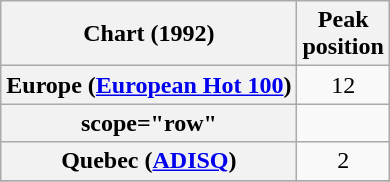<table class="wikitable sortable plainrowheaders">
<tr>
<th>Chart (1992)</th>
<th>Peak<br>position</th>
</tr>
<tr>
<th scope="row">Europe (<a href='#'>European Hot 100</a>)</th>
<td align="center">12</td>
</tr>
<tr>
<th>scope="row"</th>
</tr>
<tr>
<th scope="row">Quebec (<a href='#'>ADISQ</a>)</th>
<td align="center">2</td>
</tr>
<tr>
</tr>
</table>
